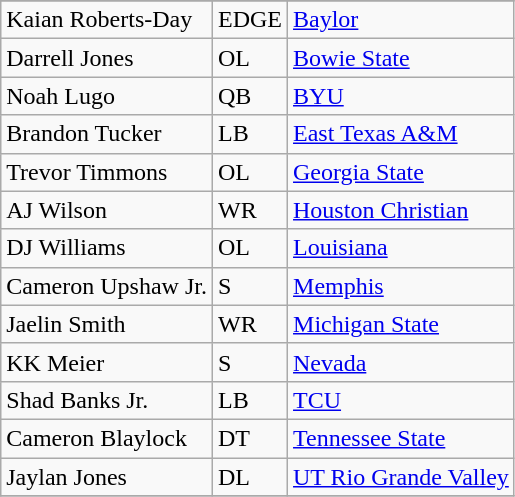<table class="wikitable sortable">
<tr>
</tr>
<tr>
<td>Kaian Roberts-Day</td>
<td>EDGE</td>
<td><a href='#'>Baylor</a></td>
</tr>
<tr>
<td>Darrell Jones</td>
<td>OL</td>
<td><a href='#'>Bowie State</a></td>
</tr>
<tr>
<td>Noah Lugo</td>
<td>QB</td>
<td><a href='#'>BYU</a></td>
</tr>
<tr>
<td>Brandon Tucker</td>
<td>LB</td>
<td><a href='#'>East Texas A&M</a></td>
</tr>
<tr>
<td>Trevor Timmons</td>
<td>OL</td>
<td><a href='#'>Georgia State</a></td>
</tr>
<tr>
<td>AJ Wilson</td>
<td>WR</td>
<td><a href='#'>Houston Christian</a></td>
</tr>
<tr>
<td>DJ Williams</td>
<td>OL</td>
<td><a href='#'>Louisiana</a></td>
</tr>
<tr>
<td>Cameron Upshaw Jr.</td>
<td>S</td>
<td><a href='#'>Memphis</a></td>
</tr>
<tr>
<td>Jaelin Smith</td>
<td>WR</td>
<td><a href='#'>Michigan State</a></td>
</tr>
<tr>
<td>KK Meier</td>
<td>S</td>
<td><a href='#'>Nevada</a></td>
</tr>
<tr>
<td>Shad Banks Jr.</td>
<td>LB</td>
<td><a href='#'>TCU</a></td>
</tr>
<tr>
<td>Cameron Blaylock</td>
<td>DT</td>
<td><a href='#'>Tennessee State</a></td>
</tr>
<tr>
<td>Jaylan Jones</td>
<td>DL</td>
<td><a href='#'>UT Rio Grande Valley</a></td>
</tr>
<tr>
</tr>
</table>
